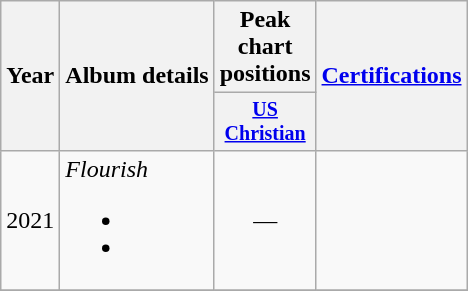<table class="wikitable" style="text-align:center;">
<tr>
<th rowspan="2">Year</th>
<th rowspan="2">Album details</th>
<th colspan="1">Peak chart positions</th>
<th scope="col" rowspan="2"><a href='#'>Certifications</a></th>
</tr>
<tr style="font-size:smaller;">
<th style="width:40px;"><a href='#'>US<br>Christian</a></th>
</tr>
<tr>
<td>2021</td>
<td style="text-align:left;"><em>Flourish</em><br><ul><li></li><li></li></ul></td>
<td>—</td>
<td></td>
</tr>
<tr>
</tr>
</table>
